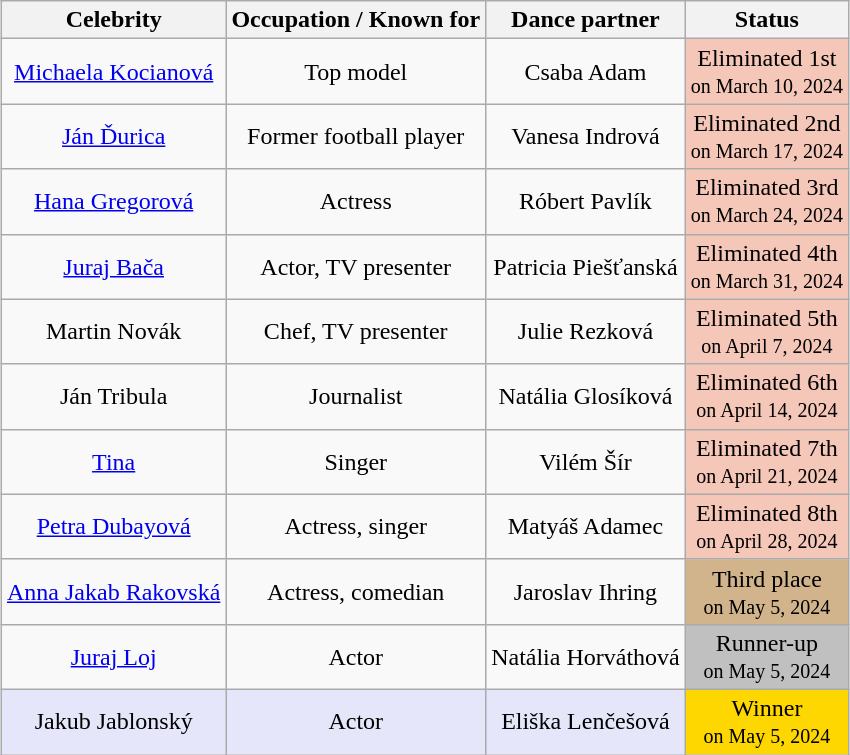<table class="wikitable" style="margin:auto; text-align:center">
<tr>
<th>Celebrity</th>
<th>Occupation / Known for</th>
<th>Dance partner</th>
<th>Status</th>
</tr>
<tr>
<td><a href='#'>Michaela Kocianová</a></td>
<td>Top model</td>
<td>Csaba Adam</td>
<td bgcolor="#F4C7B8">Eliminated 1st<br><small>on March 10, 2024</small></td>
</tr>
<tr>
<td><a href='#'>Ján Ďurica</a></td>
<td>Former football player</td>
<td>Vanesa Indrová</td>
<td bgcolor="#F4C7B8">Eliminated 2nd<br><small>on March 17, 2024</small></td>
</tr>
<tr>
<td><a href='#'>Hana Gregorová</a></td>
<td>Actress</td>
<td>Róbert Pavlík</td>
<td bgcolor="#F4C7B8">Eliminated 3rd<br><small>on March 24, 2024</small></td>
</tr>
<tr>
<td><a href='#'>Juraj Bača</a></td>
<td>Actor, TV presenter</td>
<td>Patricia Piešťanská</td>
<td bgcolor="#F4C7B8">Eliminated 4th<br><small>on March 31, 2024</small></td>
</tr>
<tr>
<td>Martin Novák</td>
<td>Chef, TV presenter</td>
<td>Julie Rezková</td>
<td bgcolor="#F4C7B8">Eliminated 5th<br><small>on April 7, 2024</small></td>
</tr>
<tr>
<td>Ján Tribula</td>
<td>Journalist</td>
<td>Natália Glosíková</td>
<td bgcolor="#F4C7B8">Eliminated 6th<br><small>on April 14, 2024</small></td>
</tr>
<tr>
<td><a href='#'>Tina</a></td>
<td>Singer</td>
<td>Vilém Šír</td>
<td bgcolor="#F4C7B8">Eliminated 7th<br><small>on April 21, 2024</small></td>
</tr>
<tr>
<td><a href='#'>Petra Dubayová</a></td>
<td>Actress, singer</td>
<td>Matyáš Adamec</td>
<td bgcolor="#F4C7B8">Eliminated 8th<br><small>on April 28, 2024</small></td>
</tr>
<tr>
<td><a href='#'>Anna Jakab Rakovská</a></td>
<td>Actress, comedian</td>
<td>Jaroslav Ihring</td>
<td bgcolor="tan">Third place<br><small>on May 5, 2024</small></td>
</tr>
<tr>
<td><a href='#'>Juraj Loj</a></td>
<td>Actor</td>
<td>Natália Horváthová</td>
<td bgcolor="silver">Runner-up<br><small>on May 5, 2024</small></td>
</tr>
<tr>
<td style="background:lavender;">Jakub Jablonský</td>
<td style="background:lavender;">Actor</td>
<td style="background:lavender;">Eliška Lenčešová</td>
<td bgcolor="gold">Winner<br><small>on May 5, 2024</small></td>
</tr>
</table>
